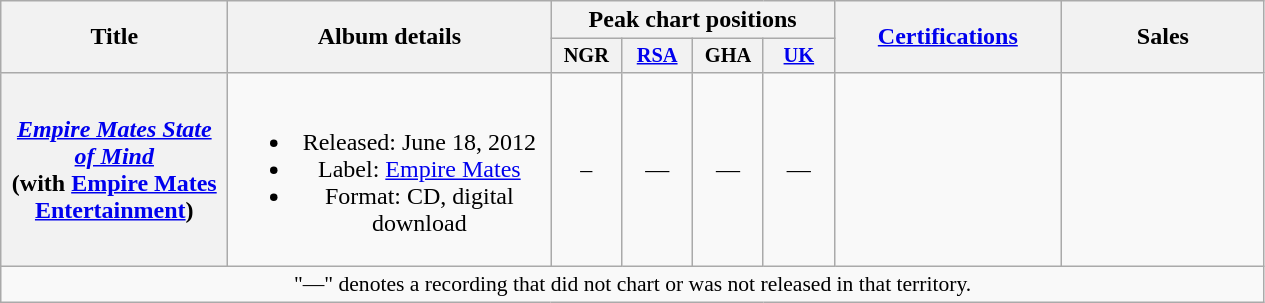<table class="wikitable" style="text-align:center;">
<tr>
<th scope="col" rowspan="2" style="width:9em;">Title</th>
<th scope="col" rowspan="2" style="width:13em;">Album details</th>
<th scope="col" colspan="4">Peak chart positions</th>
<th scope="col" rowspan="2" style="width:9em;"><a href='#'>Certifications</a></th>
<th scope="col" rowspan="2" style="width:8em;">Sales</th>
</tr>
<tr>
<th scope="col" style="width:3em;font-size:85%;">NGR</th>
<th scope="col" style="width:3em;font-size:85%;"><a href='#'>RSA</a></th>
<th scope="col" style="width:3em;font-size:85%;">GHA</th>
<th scope="col" style="width:3em;font-size:85%;"><a href='#'>UK</a></th>
</tr>
<tr>
<th scope="row"><em><a href='#'>Empire Mates State of Mind</a></em><br><span>(with <a href='#'>Empire Mates Entertainment</a>)</span></th>
<td><br><ul><li>Released: June 18, 2012</li><li>Label: <a href='#'>Empire Mates</a></li><li>Format: CD, digital download</li></ul></td>
<td>–</td>
<td>—</td>
<td>—</td>
<td>—</td>
<td></td>
<td></td>
</tr>
<tr>
<td colspan="15" style="font-size:90%">"—" denotes a recording that did not chart or was not released in that territory.</td>
</tr>
</table>
